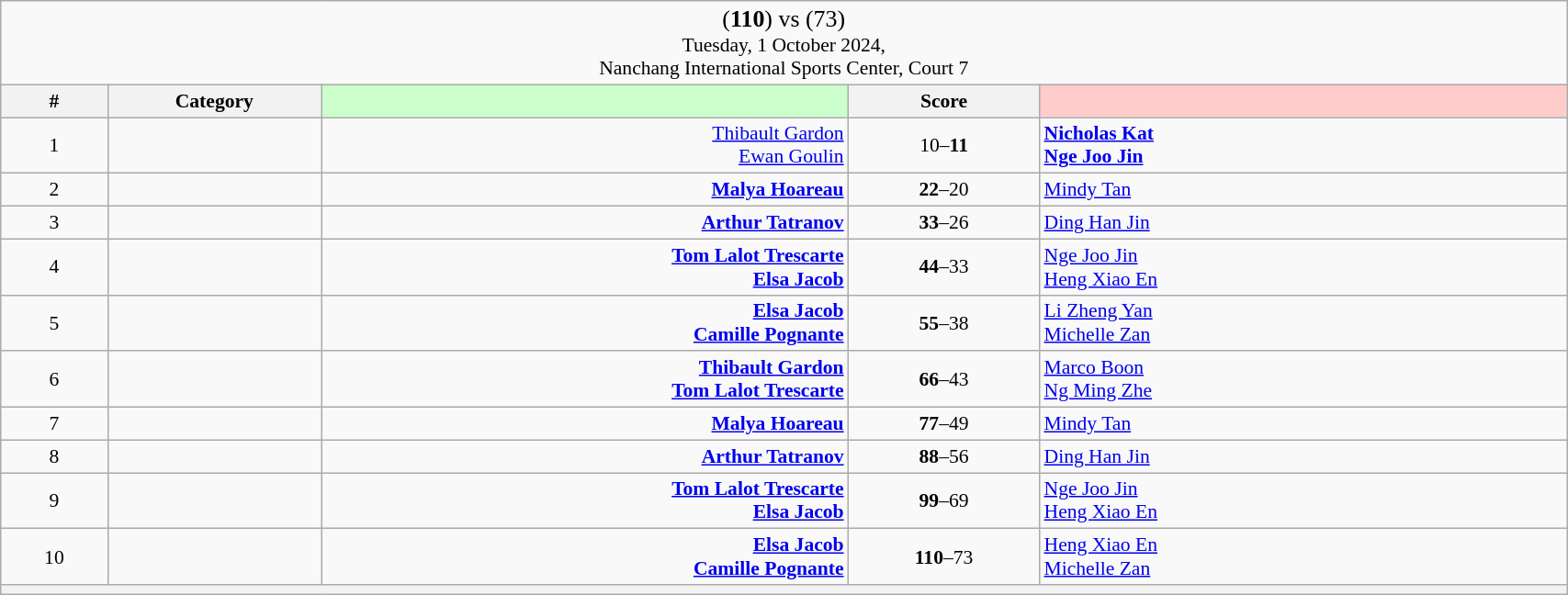<table class="wikitable mw-collapsible mw-collapsed" style="font-size:90%; text-align:center" width="90%">
<tr>
<td colspan="5"><big>(<strong>110</strong>) <strong></strong> vs  (73)</big><br>Tuesday, 1 October 2024, <br>Nanchang International Sports Center, Court 7</td>
</tr>
<tr>
<th width="25">#</th>
<th width="50">Category</th>
<th style="background-color:#CCFFCC" width="150"></th>
<th width="50">Score<br></th>
<th style="background-color:#FFCCCC" width="150"></th>
</tr>
<tr>
<td>1</td>
<td></td>
<td align="right"><a href='#'>Thibault Gardon</a> <br><a href='#'>Ewan Goulin</a> </td>
<td>10–<strong>11</strong><br></td>
<td align="left"><strong> <a href='#'>Nicholas Kat</a><br> <a href='#'>Nge Joo Jin</a></strong></td>
</tr>
<tr>
<td>2</td>
<td></td>
<td align="right"><strong><a href='#'>Malya Hoareau</a> </strong></td>
<td><strong>22</strong>–20<br></td>
<td align="left"> <a href='#'>Mindy Tan</a></td>
</tr>
<tr>
<td>3</td>
<td></td>
<td align="right"><strong><a href='#'>Arthur Tatranov</a> </strong></td>
<td><strong>33</strong>–26<br></td>
<td align="left"> <a href='#'>Ding Han Jin</a></td>
</tr>
<tr>
<td>4</td>
<td></td>
<td align="right"><strong><a href='#'>Tom Lalot Trescarte</a> <br><a href='#'>Elsa Jacob</a> </strong></td>
<td><strong>44</strong>–33<br></td>
<td align="left"> <a href='#'>Nge Joo Jin</a><br> <a href='#'>Heng Xiao En</a></td>
</tr>
<tr>
<td>5</td>
<td></td>
<td align="right"><strong><a href='#'>Elsa Jacob</a> <br><a href='#'>Camille Pognante</a> </strong></td>
<td><strong>55</strong>–38<br></td>
<td align="left"> <a href='#'>Li Zheng Yan</a><br> <a href='#'>Michelle Zan</a></td>
</tr>
<tr>
<td>6</td>
<td></td>
<td align="right"><strong><a href='#'>Thibault Gardon</a> <br><a href='#'>Tom Lalot Trescarte</a> </strong></td>
<td><strong>66</strong>–43<br></td>
<td align="left"> <a href='#'>Marco Boon</a><br> <a href='#'>Ng Ming Zhe</a></td>
</tr>
<tr>
<td>7</td>
<td></td>
<td align="right"><strong><a href='#'>Malya Hoareau</a> </strong></td>
<td><strong>77</strong>–49<br></td>
<td align="left"> <a href='#'>Mindy Tan</a></td>
</tr>
<tr>
<td>8</td>
<td></td>
<td align="right"><strong><a href='#'>Arthur Tatranov</a> </strong></td>
<td><strong>88</strong>–56<br></td>
<td align="left"> <a href='#'>Ding Han Jin</a></td>
</tr>
<tr>
<td>9</td>
<td></td>
<td align="right"><strong><a href='#'>Tom Lalot Trescarte</a> <br><a href='#'>Elsa Jacob</a> </strong></td>
<td><strong>99</strong>–69<br></td>
<td align="left"> <a href='#'>Nge Joo Jin</a><br> <a href='#'>Heng Xiao En</a></td>
</tr>
<tr>
<td>10</td>
<td></td>
<td align="right"><strong><a href='#'>Elsa Jacob</a> <br><a href='#'>Camille Pognante</a> </strong></td>
<td><strong>110</strong>–73<br></td>
<td align="left"> <a href='#'>Heng Xiao En</a><br> <a href='#'>Michelle Zan</a></td>
</tr>
<tr>
<th colspan="5"></th>
</tr>
</table>
